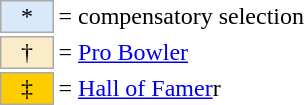<table border=0 cellspacing="0" cellpadding="8">
<tr>
<td><br><table style="margin: 0.75em 0 0 0.5em;">
<tr>
<td style="background:#d9e9f9; border:1px solid #aaa; width:2em; text-align:center;">*</td>
<td>= compensatory selection</td>
<td></td>
</tr>
<tr>
<td style="background:#faecc8; border:1px solid #aaa; width:2em; text-align:center;">†</td>
<td>= <a href='#'>Pro Bowler</a></td>
</tr>
<tr>
<td style="background-color:#FFCC00; border:1px solid #aaaaaa; width:2em; text-align:center;">‡</td>
<td>= <a href='#'>Hall of Famer</a>r</td>
</tr>
</table>
</td>
<td cellspacing="2"><br></td>
</tr>
</table>
